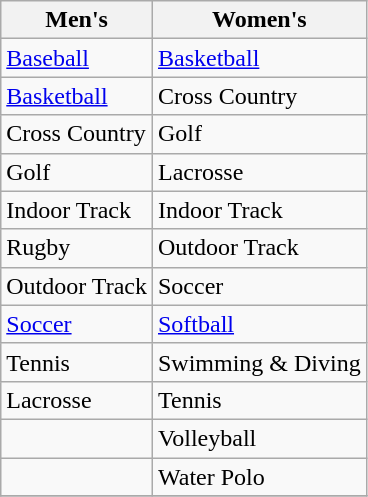<table class="wikitable">
<tr>
<th>Men's</th>
<th>Women's</th>
</tr>
<tr>
<td><a href='#'>Baseball</a></td>
<td><a href='#'>Basketball</a></td>
</tr>
<tr>
<td><a href='#'>Basketball</a></td>
<td>Cross Country</td>
</tr>
<tr>
<td>Cross Country</td>
<td>Golf</td>
</tr>
<tr>
<td>Golf</td>
<td>Lacrosse</td>
</tr>
<tr>
<td>Indoor Track</td>
<td>Indoor Track</td>
</tr>
<tr>
<td>Rugby</td>
<td>Outdoor Track</td>
</tr>
<tr>
<td>Outdoor Track</td>
<td>Soccer</td>
</tr>
<tr>
<td><a href='#'>Soccer</a></td>
<td><a href='#'>Softball</a></td>
</tr>
<tr>
<td>Tennis</td>
<td>Swimming & Diving</td>
</tr>
<tr>
<td>Lacrosse</td>
<td>Tennis</td>
</tr>
<tr>
<td></td>
<td>Volleyball</td>
</tr>
<tr>
<td></td>
<td>Water Polo</td>
</tr>
<tr>
</tr>
</table>
